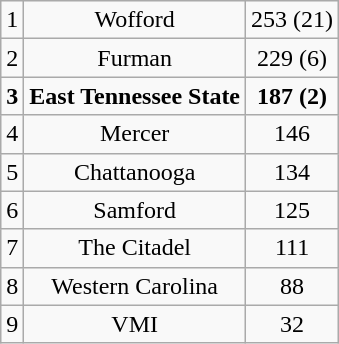<table class="wikitable" style="display: inline-table;">
<tr align="center">
<td>1</td>
<td>Wofford</td>
<td>253 (21)</td>
</tr>
<tr align="center">
<td>2</td>
<td>Furman</td>
<td>229 (6)</td>
</tr>
<tr align="center">
<td><strong>3</strong></td>
<td><strong>East Tennessee State</strong></td>
<td><strong>187 (2)</strong></td>
</tr>
<tr align="center">
<td>4</td>
<td>Mercer</td>
<td>146</td>
</tr>
<tr align="center">
<td>5</td>
<td>Chattanooga</td>
<td>134</td>
</tr>
<tr align="center">
<td>6</td>
<td>Samford</td>
<td>125</td>
</tr>
<tr align="center">
<td>7</td>
<td>The Citadel</td>
<td>111</td>
</tr>
<tr align="center">
<td>8</td>
<td>Western Carolina</td>
<td>88</td>
</tr>
<tr align="center">
<td>9</td>
<td>VMI</td>
<td>32</td>
</tr>
</table>
